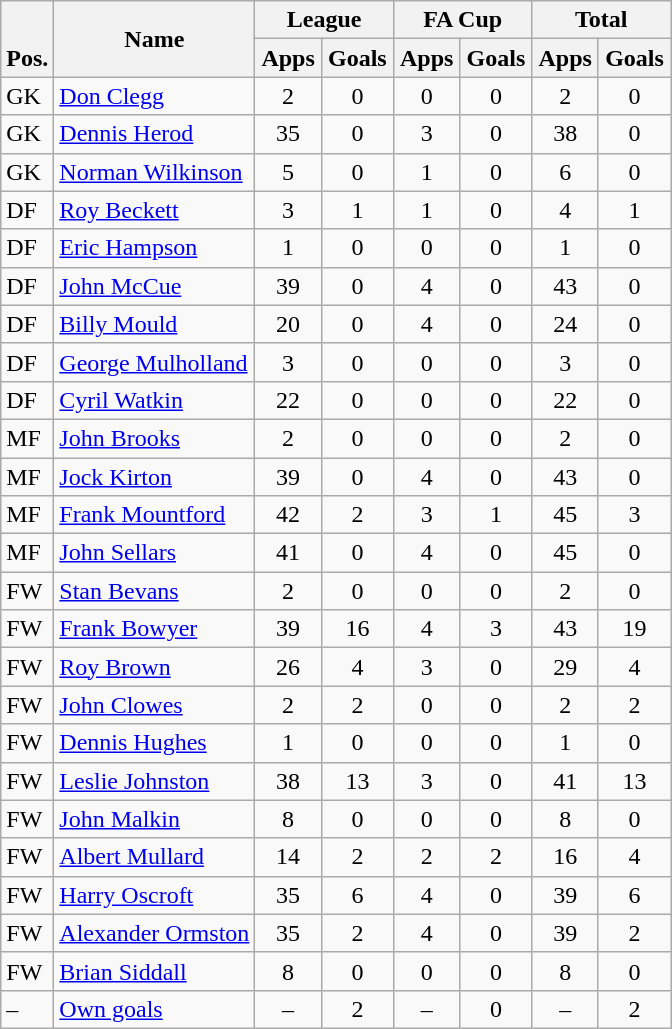<table class="wikitable" style="text-align:center">
<tr>
<th rowspan="2" valign="bottom">Pos.</th>
<th rowspan="2">Name</th>
<th colspan="2" width="85">League</th>
<th colspan="2" width="85">FA Cup</th>
<th colspan="2" width="85">Total</th>
</tr>
<tr>
<th>Apps</th>
<th>Goals</th>
<th>Apps</th>
<th>Goals</th>
<th>Apps</th>
<th>Goals</th>
</tr>
<tr>
<td align="left">GK</td>
<td align="left"> <a href='#'>Don Clegg</a></td>
<td>2</td>
<td>0</td>
<td>0</td>
<td>0</td>
<td>2</td>
<td>0</td>
</tr>
<tr>
<td align="left">GK</td>
<td align="left"> <a href='#'>Dennis Herod</a></td>
<td>35</td>
<td>0</td>
<td>3</td>
<td>0</td>
<td>38</td>
<td>0</td>
</tr>
<tr>
<td align="left">GK</td>
<td align="left"> <a href='#'>Norman Wilkinson</a></td>
<td>5</td>
<td>0</td>
<td>1</td>
<td>0</td>
<td>6</td>
<td>0</td>
</tr>
<tr>
<td align="left">DF</td>
<td align="left"> <a href='#'>Roy Beckett</a></td>
<td>3</td>
<td>1</td>
<td>1</td>
<td>0</td>
<td>4</td>
<td>1</td>
</tr>
<tr>
<td align="left">DF</td>
<td align="left"> <a href='#'>Eric Hampson</a></td>
<td>1</td>
<td>0</td>
<td>0</td>
<td>0</td>
<td>1</td>
<td>0</td>
</tr>
<tr>
<td align="left">DF</td>
<td align="left"> <a href='#'>John McCue</a></td>
<td>39</td>
<td>0</td>
<td>4</td>
<td>0</td>
<td>43</td>
<td>0</td>
</tr>
<tr>
<td align="left">DF</td>
<td align="left"> <a href='#'>Billy Mould</a></td>
<td>20</td>
<td>0</td>
<td>4</td>
<td>0</td>
<td>24</td>
<td>0</td>
</tr>
<tr>
<td align="left">DF</td>
<td align="left"> <a href='#'>George Mulholland</a></td>
<td>3</td>
<td>0</td>
<td>0</td>
<td>0</td>
<td>3</td>
<td>0</td>
</tr>
<tr>
<td align="left">DF</td>
<td align="left"> <a href='#'>Cyril Watkin</a></td>
<td>22</td>
<td>0</td>
<td>0</td>
<td>0</td>
<td>22</td>
<td>0</td>
</tr>
<tr>
<td align="left">MF</td>
<td align="left"> <a href='#'>John Brooks</a></td>
<td>2</td>
<td>0</td>
<td>0</td>
<td>0</td>
<td>2</td>
<td>0</td>
</tr>
<tr>
<td align="left">MF</td>
<td align="left"> <a href='#'>Jock Kirton</a></td>
<td>39</td>
<td>0</td>
<td>4</td>
<td>0</td>
<td>43</td>
<td>0</td>
</tr>
<tr>
<td align="left">MF</td>
<td align="left"> <a href='#'>Frank Mountford</a></td>
<td>42</td>
<td>2</td>
<td>3</td>
<td>1</td>
<td>45</td>
<td>3</td>
</tr>
<tr>
<td align="left">MF</td>
<td align="left"> <a href='#'>John Sellars</a></td>
<td>41</td>
<td>0</td>
<td>4</td>
<td>0</td>
<td>45</td>
<td>0</td>
</tr>
<tr>
<td align="left">FW</td>
<td align="left"> <a href='#'>Stan Bevans</a></td>
<td>2</td>
<td>0</td>
<td>0</td>
<td>0</td>
<td>2</td>
<td>0</td>
</tr>
<tr>
<td align="left">FW</td>
<td align="left"> <a href='#'>Frank Bowyer</a></td>
<td>39</td>
<td>16</td>
<td>4</td>
<td>3</td>
<td>43</td>
<td>19</td>
</tr>
<tr>
<td align="left">FW</td>
<td align="left"> <a href='#'>Roy Brown</a></td>
<td>26</td>
<td>4</td>
<td>3</td>
<td>0</td>
<td>29</td>
<td>4</td>
</tr>
<tr>
<td align="left">FW</td>
<td align="left"> <a href='#'>John Clowes</a></td>
<td>2</td>
<td>2</td>
<td>0</td>
<td>0</td>
<td>2</td>
<td>2</td>
</tr>
<tr>
<td align="left">FW</td>
<td align="left"> <a href='#'>Dennis Hughes</a></td>
<td>1</td>
<td>0</td>
<td>0</td>
<td>0</td>
<td>1</td>
<td>0</td>
</tr>
<tr>
<td align="left">FW</td>
<td align="left"> <a href='#'>Leslie Johnston</a></td>
<td>38</td>
<td>13</td>
<td>3</td>
<td>0</td>
<td>41</td>
<td>13</td>
</tr>
<tr>
<td align="left">FW</td>
<td align="left"> <a href='#'>John Malkin</a></td>
<td>8</td>
<td>0</td>
<td>0</td>
<td>0</td>
<td>8</td>
<td>0</td>
</tr>
<tr>
<td align="left">FW</td>
<td align="left"> <a href='#'>Albert Mullard</a></td>
<td>14</td>
<td>2</td>
<td>2</td>
<td>2</td>
<td>16</td>
<td>4</td>
</tr>
<tr>
<td align="left">FW</td>
<td align="left"> <a href='#'>Harry Oscroft</a></td>
<td>35</td>
<td>6</td>
<td>4</td>
<td>0</td>
<td>39</td>
<td>6</td>
</tr>
<tr>
<td align="left">FW</td>
<td align="left"> <a href='#'>Alexander Ormston</a></td>
<td>35</td>
<td>2</td>
<td>4</td>
<td>0</td>
<td>39</td>
<td>2</td>
</tr>
<tr>
<td align="left">FW</td>
<td align="left"> <a href='#'>Brian Siddall</a></td>
<td>8</td>
<td>0</td>
<td>0</td>
<td>0</td>
<td>8</td>
<td>0</td>
</tr>
<tr>
<td align="left">–</td>
<td align="left"><a href='#'>Own goals</a></td>
<td>–</td>
<td>2</td>
<td>–</td>
<td>0</td>
<td>–</td>
<td>2</td>
</tr>
</table>
